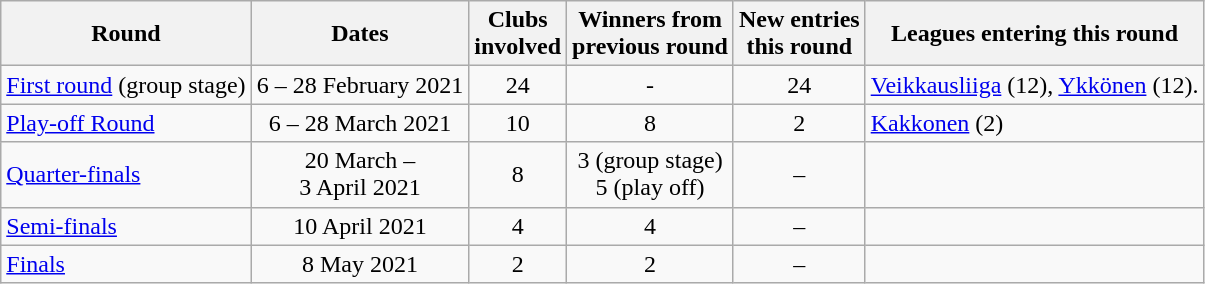<table class="wikitable">
<tr>
<th>Round</th>
<th>Dates</th>
<th>Clubs<br>involved</th>
<th>Winners from<br>previous round</th>
<th>New entries<br>this round</th>
<th>Leagues entering this round</th>
</tr>
<tr>
<td><a href='#'>First round</a> (group stage)</td>
<td style="text-align:center;">6 – 28 February 2021</td>
<td style="text-align:center;">24</td>
<td style="text-align:center;">-</td>
<td style="text-align:center;">24</td>
<td><a href='#'>Veikkausliiga</a> (12), <a href='#'>Ykkönen</a> (12).</td>
</tr>
<tr>
<td><a href='#'>Play-off Round</a></td>
<td style="text-align:center;">6 – 28 March 2021</td>
<td style="text-align:center;">10</td>
<td style="text-align:center;">8</td>
<td style="text-align:center;">2</td>
<td><a href='#'>Kakkonen</a> (2)</td>
</tr>
<tr>
<td><a href='#'>Quarter-finals</a></td>
<td style="text-align:center;">20 March – <br> 3 April 2021</td>
<td style="text-align:center;">8</td>
<td style="text-align:center;">3 (group stage)<br>5 (play off)</td>
<td style="text-align:center;">–</td>
<td></td>
</tr>
<tr>
<td><a href='#'>Semi-finals</a></td>
<td style="text-align:center;">10 April 2021</td>
<td style="text-align:center;">4</td>
<td style="text-align:center;">4</td>
<td style="text-align:center;">–</td>
<td></td>
</tr>
<tr>
<td><a href='#'>Finals</a></td>
<td style="text-align:center;">8 May 2021</td>
<td style="text-align:center;">2</td>
<td style="text-align:center;">2</td>
<td style="text-align:center;">–</td>
<td></td>
</tr>
</table>
